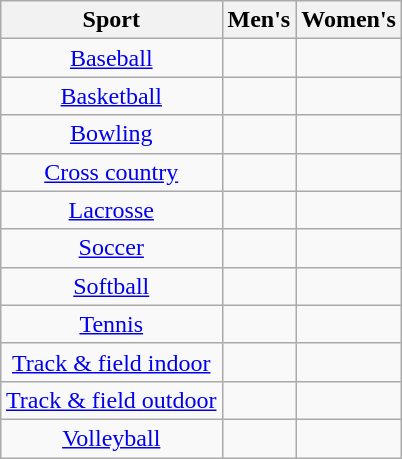<table class="wikitable" style="margin:auto; text-align:center">
<tr>
<th>Sport</th>
<th>Men's</th>
<th>Women's</th>
</tr>
<tr>
<td><a href='#'>Baseball</a></td>
<td></td>
<td></td>
</tr>
<tr>
<td><a href='#'>Basketball</a></td>
<td></td>
<td></td>
</tr>
<tr>
<td><a href='#'>Bowling</a></td>
<td></td>
<td></td>
</tr>
<tr>
<td><a href='#'>Cross country</a></td>
<td></td>
<td></td>
</tr>
<tr>
<td><a href='#'>Lacrosse</a></td>
<td></td>
<td></td>
</tr>
<tr>
<td><a href='#'>Soccer</a></td>
<td></td>
<td></td>
</tr>
<tr>
<td><a href='#'>Softball</a></td>
<td></td>
<td></td>
</tr>
<tr>
<td><a href='#'>Tennis</a></td>
<td></td>
<td></td>
</tr>
<tr>
<td><a href='#'>Track & field indoor</a></td>
<td></td>
<td></td>
</tr>
<tr>
<td><a href='#'>Track & field outdoor</a></td>
<td></td>
<td></td>
</tr>
<tr>
<td><a href='#'>Volleyball</a></td>
<td></td>
<td></td>
</tr>
</table>
